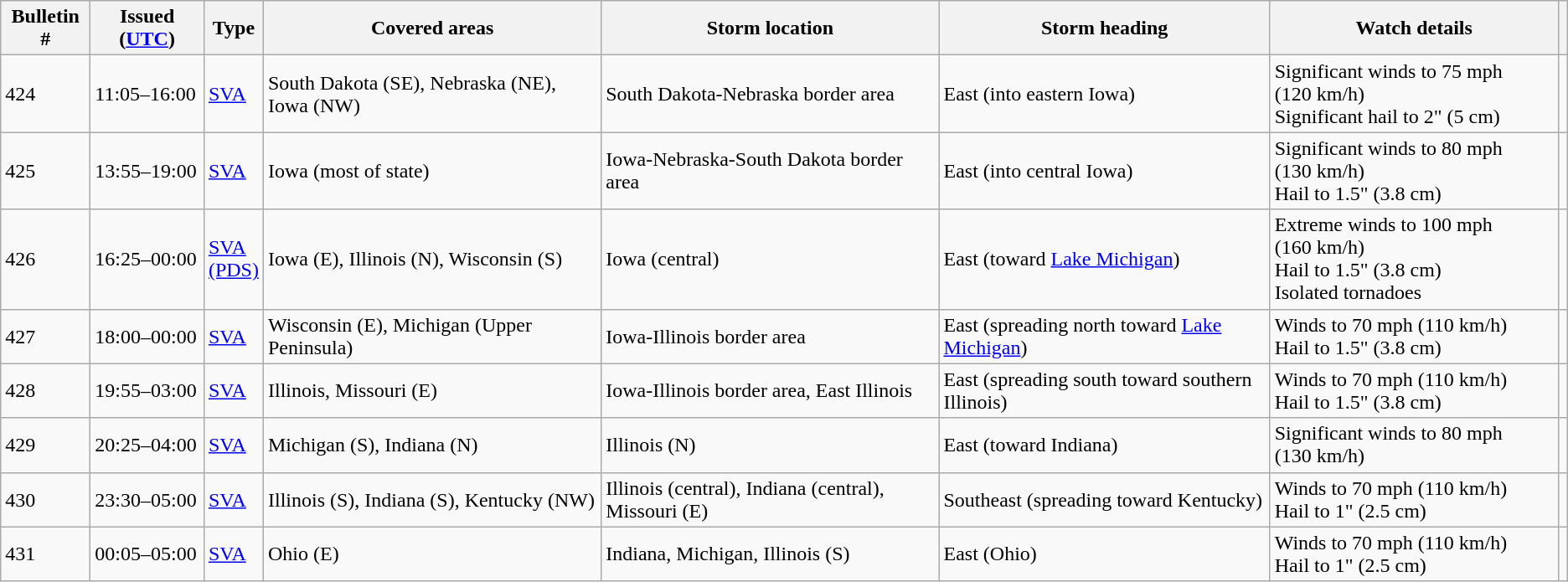<table class="wikitable mw-collapsible">
<tr>
<th>Bulletin #</th>
<th>Issued (<a href='#'>UTC</a>)</th>
<th>Type</th>
<th>Covered areas</th>
<th>Storm location</th>
<th>Storm heading</th>
<th>Watch details</th>
<th></th>
</tr>
<tr>
<td>424</td>
<td>11:05–16:00</td>
<td><a href='#'>SVA</a></td>
<td>South Dakota (SE), Nebraska (NE), Iowa (NW)</td>
<td>South Dakota-Nebraska border area</td>
<td>East (into eastern Iowa)</td>
<td>Significant winds to 75 mph (120 km/h)<br>Significant hail to 2" (5 cm)</td>
<td></td>
</tr>
<tr>
<td>425</td>
<td>13:55–19:00</td>
<td><a href='#'>SVA</a></td>
<td>Iowa (most of state)</td>
<td>Iowa-Nebraska-South Dakota border area</td>
<td>East (into central Iowa)</td>
<td>Significant winds to 80 mph (130 km/h)<br>Hail to 1.5" (3.8 cm)</td>
<td></td>
</tr>
<tr>
<td>426</td>
<td>16:25–00:00</td>
<td><a href='#'>SVA</a><br><a href='#'>(PDS)</a></td>
<td>Iowa (E), Illinois (N), Wisconsin (S)</td>
<td>Iowa (central)</td>
<td>East (toward <a href='#'>Lake Michigan</a>)</td>
<td>Extreme winds to 100 mph (160 km/h)<br>Hail to 1.5" (3.8 cm)<br>Isolated tornadoes</td>
<td></td>
</tr>
<tr>
<td>427</td>
<td>18:00–00:00</td>
<td><a href='#'>SVA</a></td>
<td>Wisconsin (E), Michigan (Upper Peninsula)</td>
<td>Iowa-Illinois border area</td>
<td>East (spreading north toward <a href='#'>Lake Michigan</a>)</td>
<td>Winds to 70 mph (110 km/h)<br>Hail to 1.5" (3.8 cm)</td>
<td></td>
</tr>
<tr>
<td>428</td>
<td>19:55–03:00</td>
<td><a href='#'>SVA</a></td>
<td>Illinois, Missouri (E)</td>
<td>Iowa-Illinois border area, East Illinois</td>
<td>East (spreading south toward southern Illinois)</td>
<td>Winds to 70 mph (110 km/h)<br>Hail to 1.5" (3.8 cm)</td>
<td></td>
</tr>
<tr>
<td>429</td>
<td>20:25–04:00</td>
<td><a href='#'>SVA</a></td>
<td>Michigan (S), Indiana (N)</td>
<td>Illinois (N)</td>
<td>East (toward Indiana)</td>
<td>Significant winds to 80 mph (130 km/h)</td>
<td></td>
</tr>
<tr>
<td>430</td>
<td>23:30–05:00</td>
<td><a href='#'>SVA</a></td>
<td>Illinois (S), Indiana (S), Kentucky (NW)</td>
<td>Illinois (central), Indiana (central), Missouri (E)</td>
<td>Southeast (spreading toward Kentucky)</td>
<td>Winds to 70 mph (110 km/h)<br>Hail to 1" (2.5 cm)</td>
<td></td>
</tr>
<tr>
<td>431</td>
<td>00:05–05:00</td>
<td><a href='#'>SVA</a></td>
<td>Ohio (E)</td>
<td>Indiana, Michigan, Illinois (S)</td>
<td>East (Ohio)</td>
<td>Winds to 70 mph (110 km/h)<br>Hail to 1" (2.5 cm)</td>
<td></td>
</tr>
</table>
